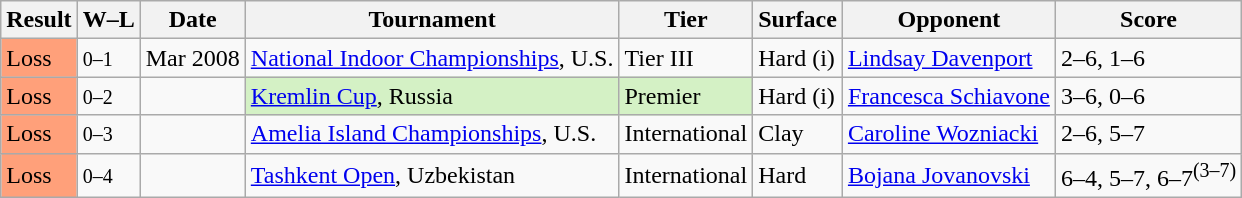<table class="sortable wikitable">
<tr>
<th>Result</th>
<th class="unsortable">W–L</th>
<th>Date</th>
<th>Tournament</th>
<th>Tier</th>
<th>Surface</th>
<th>Opponent</th>
<th class="unsortable">Score</th>
</tr>
<tr>
<td bgcolor=FFA07A>Loss</td>
<td><small>0–1</small></td>
<td>Mar 2008</td>
<td><a href='#'>National Indoor Championships</a>, U.S.</td>
<td>Tier III</td>
<td>Hard (i)</td>
<td> <a href='#'>Lindsay Davenport</a></td>
<td>2–6, 1–6</td>
</tr>
<tr>
<td bgcolor=FFA07A>Loss</td>
<td><small>0–2</small></td>
<td><a href='#'></a></td>
<td bgcolor=#d4f1c5><a href='#'>Kremlin Cup</a>, Russia</td>
<td bgcolor=#d4f1c5>Premier</td>
<td>Hard (i)</td>
<td> <a href='#'>Francesca Schiavone</a></td>
<td>3–6, 0–6</td>
</tr>
<tr>
<td bgcolor=FFA07A>Loss</td>
<td><small>0–3</small></td>
<td><a href='#'></a></td>
<td><a href='#'>Amelia Island Championships</a>, U.S.</td>
<td>International</td>
<td>Clay</td>
<td> <a href='#'>Caroline Wozniacki</a></td>
<td>2–6, 5–7</td>
</tr>
<tr>
<td bgcolor=FFA07A>Loss</td>
<td><small>0–4</small></td>
<td><a href='#'></a></td>
<td><a href='#'>Tashkent Open</a>, Uzbekistan</td>
<td>International</td>
<td>Hard</td>
<td> <a href='#'>Bojana Jovanovski</a></td>
<td>6–4, 5–7, 6–7<sup>(3–7)</sup></td>
</tr>
</table>
